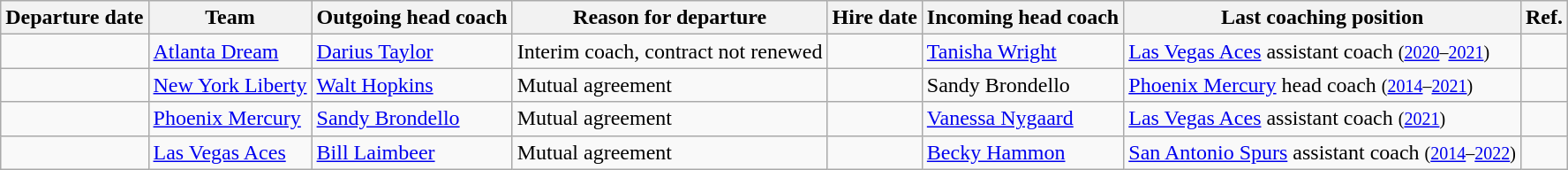<table class="wikitable sortable">
<tr>
<th>Departure date</th>
<th>Team</th>
<th>Outgoing head coach</th>
<th>Reason for departure</th>
<th>Hire date</th>
<th>Incoming head coach</th>
<th class="unsortable">Last coaching position</th>
<th class="unsortable">Ref.</th>
</tr>
<tr>
<td align=center></td>
<td><a href='#'>Atlanta Dream</a></td>
<td> <a href='#'>Darius Taylor</a></td>
<td>Interim coach, contract not renewed</td>
<td align=center></td>
<td> <a href='#'>Tanisha Wright</a></td>
<td><a href='#'>Las Vegas Aces</a> assistant coach <small>(<a href='#'>2020</a>–<a href='#'>2021</a>)</small></td>
<td></td>
</tr>
<tr>
<td align=center></td>
<td><a href='#'>New York Liberty</a></td>
<td> <a href='#'>Walt Hopkins</a></td>
<td>Mutual agreement</td>
<td align=center></td>
<td> Sandy Brondello</td>
<td><a href='#'>Phoenix Mercury</a> head coach <small>(<a href='#'>2014</a>–<a href='#'>2021</a>)</small></td>
<td></td>
</tr>
<tr>
<td align=center></td>
<td><a href='#'>Phoenix Mercury</a></td>
<td> <a href='#'>Sandy Brondello</a></td>
<td>Mutual agreement</td>
<td align=center></td>
<td> <a href='#'>Vanessa Nygaard</a></td>
<td><a href='#'>Las Vegas Aces</a> assistant coach <small>(<a href='#'>2021</a>)</small></td>
<td></td>
</tr>
<tr>
<td align=center></td>
<td><a href='#'>Las Vegas Aces</a></td>
<td> <a href='#'>Bill Laimbeer</a></td>
<td>Mutual agreement</td>
<td align=center></td>
<td> <a href='#'>Becky Hammon</a></td>
<td><a href='#'>San Antonio Spurs</a> assistant coach <small>(<a href='#'>2014</a>–<a href='#'>2022</a>)</small></td>
<td></td>
</tr>
</table>
